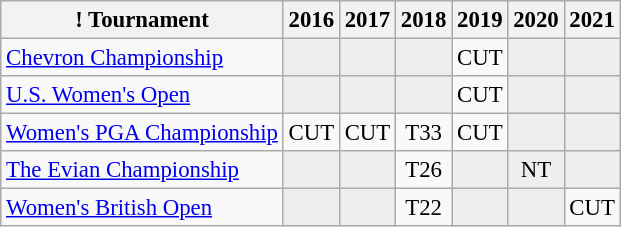<table class="wikitable" style="font-size:95%;text-align:center;">
<tr>
<th>! Tournament</th>
<th>2016</th>
<th>2017</th>
<th>2018</th>
<th>2019</th>
<th>2020</th>
<th>2021</th>
</tr>
<tr>
<td align=left><a href='#'>Chevron Championship</a></td>
<td style="background:#eeeeee;"></td>
<td style="background:#eeeeee;"></td>
<td style="background:#eeeeee;"></td>
<td>CUT</td>
<td style="background:#eeeeee;"></td>
<td style="background:#eeeeee;"></td>
</tr>
<tr>
<td align=left><a href='#'>U.S. Women's Open</a></td>
<td style="background:#eeeeee;"></td>
<td style="background:#eeeeee;"></td>
<td style="background:#eeeeee;"></td>
<td>CUT</td>
<td style="background:#eeeeee;"></td>
<td style="background:#eeeeee;"></td>
</tr>
<tr>
<td align=left><a href='#'>Women's PGA Championship</a></td>
<td>CUT</td>
<td>CUT</td>
<td>T33</td>
<td>CUT</td>
<td style="background:#eeeeee;"></td>
<td style="background:#eeeeee;"></td>
</tr>
<tr>
<td align=left><a href='#'>The Evian Championship</a></td>
<td style="background:#eeeeee;"></td>
<td style="background:#eeeeee;"></td>
<td>T26</td>
<td style="background:#eeeeee;"></td>
<td style="background:#eeeeee;">NT</td>
<td style="background:#eeeeee;"></td>
</tr>
<tr>
<td align=left><a href='#'>Women's British Open</a></td>
<td style="background:#eeeeee;"></td>
<td style="background:#eeeeee;"></td>
<td>T22</td>
<td style="background:#eeeeee;"></td>
<td style="background:#eeeeee;"></td>
<td>CUT</td>
</tr>
</table>
